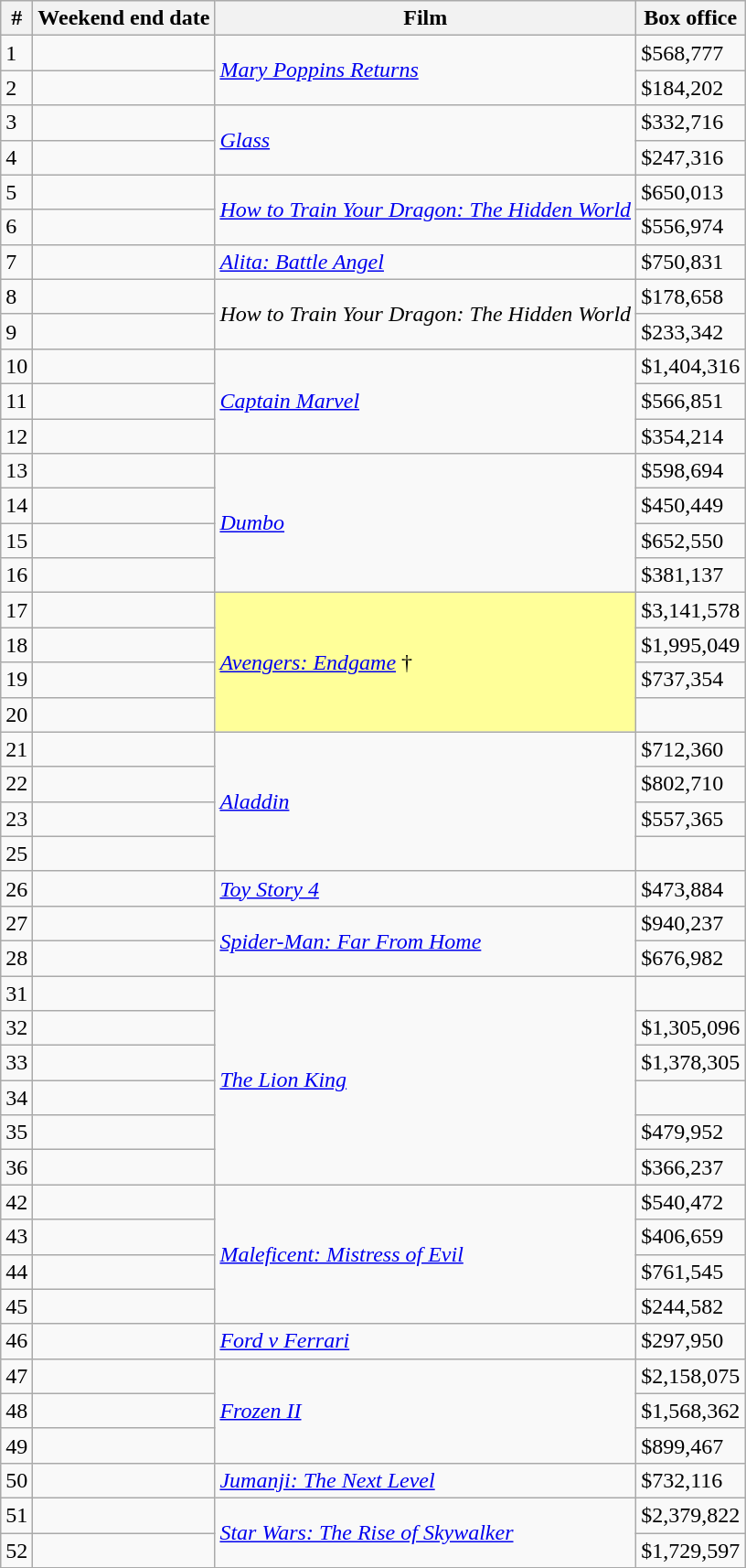<table class="wikitable sortable">
<tr>
<th abbr="Week">#</th>
<th abbr="Date">Weekend end date</th>
<th>Film</th>
<th>Box office</th>
</tr>
<tr>
<td>1</td>
<td></td>
<td rowspan="2"><em><a href='#'>Mary Poppins Returns</a></em></td>
<td>$568,777</td>
</tr>
<tr>
<td>2</td>
<td></td>
<td>$184,202</td>
</tr>
<tr>
<td>3</td>
<td></td>
<td rowspan="2"><em><a href='#'>Glass</a></em></td>
<td>$332,716</td>
</tr>
<tr>
<td>4</td>
<td></td>
<td>$247,316</td>
</tr>
<tr>
<td>5</td>
<td></td>
<td rowspan="2"><em><a href='#'>How to Train Your Dragon: The Hidden World</a></em></td>
<td>$650,013</td>
</tr>
<tr>
<td>6</td>
<td></td>
<td>$556,974</td>
</tr>
<tr>
<td>7</td>
<td></td>
<td><em><a href='#'>Alita: Battle Angel</a></em></td>
<td>$750,831</td>
</tr>
<tr>
<td>8</td>
<td></td>
<td rowspan="2"><em>How to Train Your Dragon: The Hidden World</em></td>
<td>$178,658</td>
</tr>
<tr>
<td>9</td>
<td></td>
<td>$233,342</td>
</tr>
<tr>
<td>10</td>
<td></td>
<td rowspan="3"><em><a href='#'>Captain Marvel</a></em></td>
<td>$1,404,316</td>
</tr>
<tr>
<td>11</td>
<td></td>
<td>$566,851</td>
</tr>
<tr>
<td>12</td>
<td></td>
<td>$354,214</td>
</tr>
<tr>
<td>13</td>
<td></td>
<td rowspan="4"><em><a href='#'>Dumbo</a></em></td>
<td>$598,694</td>
</tr>
<tr>
<td>14</td>
<td></td>
<td>$450,449</td>
</tr>
<tr>
<td>15</td>
<td></td>
<td>$652,550</td>
</tr>
<tr>
<td>16</td>
<td></td>
<td>$381,137</td>
</tr>
<tr>
<td>17</td>
<td></td>
<td rowspan="4" style="background-color:#FFFF99"><em><a href='#'>Avengers: Endgame</a></em> †</td>
<td>$3,141,578</td>
</tr>
<tr>
<td>18</td>
<td></td>
<td>$1,995,049</td>
</tr>
<tr>
<td>19</td>
<td></td>
<td>$737,354</td>
</tr>
<tr>
<td>20</td>
<td></td>
<td></td>
</tr>
<tr>
<td>21</td>
<td></td>
<td rowspan="4"><em><a href='#'>Aladdin</a></em></td>
<td>$712,360</td>
</tr>
<tr>
<td>22</td>
<td></td>
<td>$802,710</td>
</tr>
<tr>
<td>23</td>
<td></td>
<td>$557,365</td>
</tr>
<tr>
<td>25</td>
<td></td>
<td></td>
</tr>
<tr>
<td>26</td>
<td></td>
<td><em><a href='#'>Toy Story 4</a></em></td>
<td>$473,884</td>
</tr>
<tr>
<td>27</td>
<td></td>
<td rowspan="2"><em><a href='#'>Spider-Man: Far From Home</a></em></td>
<td>$940,237</td>
</tr>
<tr>
<td>28</td>
<td></td>
<td>$676,982</td>
</tr>
<tr>
<td>31</td>
<td></td>
<td rowspan="6"><em><a href='#'>The Lion King</a></em></td>
<td></td>
</tr>
<tr>
<td>32</td>
<td></td>
<td>$1,305,096</td>
</tr>
<tr>
<td>33</td>
<td></td>
<td>$1,378,305</td>
</tr>
<tr>
<td>34</td>
<td></td>
<td></td>
</tr>
<tr>
<td>35</td>
<td></td>
<td>$479,952</td>
</tr>
<tr>
<td>36</td>
<td></td>
<td>$366,237</td>
</tr>
<tr>
<td>42</td>
<td></td>
<td rowspan="4"><em><a href='#'>Maleficent: Mistress of Evil</a></em></td>
<td>$540,472</td>
</tr>
<tr>
<td>43</td>
<td></td>
<td>$406,659</td>
</tr>
<tr>
<td>44</td>
<td></td>
<td>$761,545</td>
</tr>
<tr>
<td>45</td>
<td></td>
<td>$244,582</td>
</tr>
<tr>
<td>46</td>
<td></td>
<td><em><a href='#'>Ford v Ferrari</a></em></td>
<td>$297,950</td>
</tr>
<tr>
<td>47</td>
<td></td>
<td rowspan="3"><em><a href='#'>Frozen II</a></em></td>
<td>$2,158,075</td>
</tr>
<tr>
<td>48</td>
<td></td>
<td>$1,568,362</td>
</tr>
<tr>
<td>49</td>
<td></td>
<td>$899,467</td>
</tr>
<tr>
<td>50</td>
<td></td>
<td><em><a href='#'>Jumanji: The Next Level</a></em></td>
<td>$732,116</td>
</tr>
<tr>
<td>51</td>
<td></td>
<td rowspan="2"><em><a href='#'>Star Wars: The Rise of Skywalker</a></em></td>
<td>$2,379,822</td>
</tr>
<tr>
<td>52</td>
<td></td>
<td>$1,729,597</td>
</tr>
</table>
